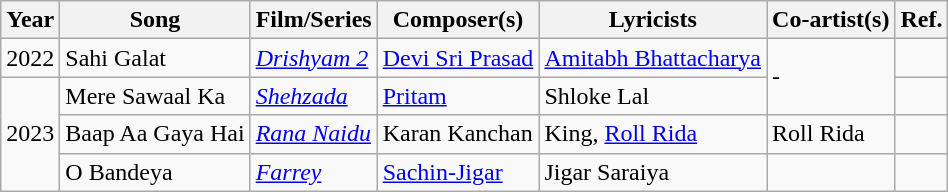<table class="wikitable sortable">
<tr>
<th>Year</th>
<th>Song</th>
<th>Film/Series</th>
<th>Composer(s)</th>
<th>Lyricists</th>
<th>Co-artist(s)</th>
<th>Ref.</th>
</tr>
<tr>
<td>2022</td>
<td>Sahi Galat</td>
<td><em><a href='#'>Drishyam 2</a></em></td>
<td><a href='#'>Devi Sri Prasad</a></td>
<td><a href='#'>Amitabh Bhattacharya</a></td>
<td rowspan="2">-</td>
<td></td>
</tr>
<tr>
<td rowspan="3">2023</td>
<td>Mere Sawaal Ka</td>
<td><em><a href='#'>Shehzada</a></em></td>
<td><a href='#'>Pritam</a></td>
<td>Shloke Lal</td>
<td></td>
</tr>
<tr>
<td>Baap Aa Gaya Hai</td>
<td><em><a href='#'>Rana Naidu</a></em></td>
<td>Karan Kanchan</td>
<td>King, <a href='#'>Roll Rida</a></td>
<td>Roll Rida</td>
<td></td>
</tr>
<tr>
<td>O Bandeya</td>
<td><em><a href='#'>Farrey</a></em></td>
<td><a href='#'>Sachin-Jigar</a></td>
<td>Jigar Saraiya</td>
<td></td>
<td></td>
</tr>
</table>
